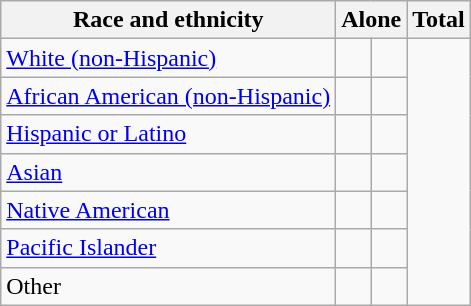<table class="wikitable sortable collapsible"; text-align:right; font-size:80%;">
<tr>
<th>Race and ethnicity</th>
<th colspan="2" data-sort-type=number>Alone</th>
<th colspan="2" data-sort-type=number>Total</th>
</tr>
<tr>
<td><a href='#'>White (non-Hispanic)</a></td>
<td align=right></td>
<td align=right></td>
</tr>
<tr>
<td><a href='#'>African American (non-Hispanic)</a></td>
<td align=right></td>
<td align=right></td>
</tr>
<tr>
<td><a href='#'>Hispanic or Latino</a></td>
<td align=right></td>
<td align=right></td>
</tr>
<tr>
<td><a href='#'>Asian</a></td>
<td align=right></td>
<td align=right></td>
</tr>
<tr>
<td><a href='#'>Native American</a></td>
<td align=right></td>
<td align=right></td>
</tr>
<tr>
<td><a href='#'>Pacific Islander</a></td>
<td align=right></td>
<td align=right></td>
</tr>
<tr>
<td>Other</td>
<td align=right></td>
<td align=right></td>
</tr>
</table>
